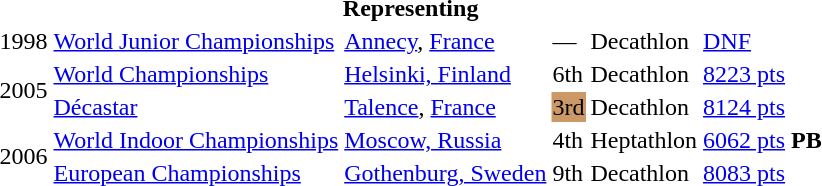<table>
<tr>
<th colspan="6">Representing </th>
</tr>
<tr>
<td>1998</td>
<td><a href='#'>World Junior Championships</a></td>
<td><a href='#'>Annecy</a>, <a href='#'>France</a></td>
<td>—</td>
<td>Decathlon</td>
<td><a href='#'>DNF</a></td>
</tr>
<tr>
<td rowspan=2>2005</td>
<td><a href='#'>World Championships</a></td>
<td><a href='#'>Helsinki, Finland</a></td>
<td>6th</td>
<td>Decathlon</td>
<td><a href='#'>8223 pts</a></td>
</tr>
<tr>
<td><a href='#'>Décastar</a></td>
<td><a href='#'>Talence</a>, <a href='#'>France</a></td>
<td bgcolor="cc9966">3rd</td>
<td>Decathlon</td>
<td><a href='#'>8124 pts</a></td>
</tr>
<tr>
<td rowspan=2>2006</td>
<td><a href='#'>World Indoor Championships</a></td>
<td><a href='#'>Moscow, Russia</a></td>
<td>4th</td>
<td>Heptathlon</td>
<td><a href='#'>6062 pts</a> <strong>PB</strong></td>
</tr>
<tr>
<td><a href='#'>European Championships</a></td>
<td><a href='#'>Gothenburg, Sweden</a></td>
<td>9th</td>
<td>Decathlon</td>
<td><a href='#'>8083 pts</a></td>
</tr>
</table>
